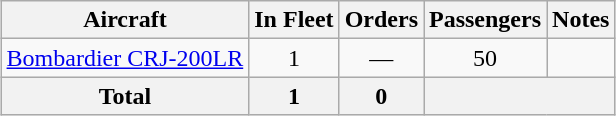<table class="wikitable" style="text-align:center; margin:0.5em auto">
<tr>
<th>Aircraft</th>
<th>In Fleet</th>
<th>Orders</th>
<th>Passengers</th>
<th>Notes</th>
</tr>
<tr>
<td><a href='#'>Bombardier CRJ-200LR</a></td>
<td>1</td>
<td>—</td>
<td>50</td>
<td></td>
</tr>
<tr>
<th>Total</th>
<th>1</th>
<th>0</th>
<th colspan=2></th>
</tr>
</table>
